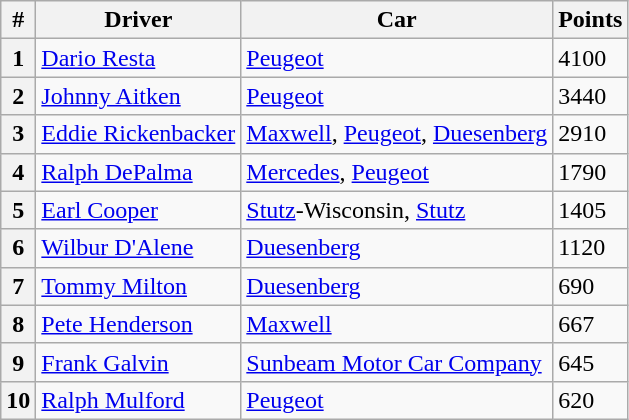<table class="wikitable">
<tr>
<th>#</th>
<th>Driver</th>
<th>Car</th>
<th>Points</th>
</tr>
<tr>
<th>1</th>
<td> <a href='#'>Dario Resta</a></td>
<td><a href='#'>Peugeot</a></td>
<td>4100</td>
</tr>
<tr>
<th>2</th>
<td> <a href='#'>Johnny Aitken</a></td>
<td><a href='#'>Peugeot</a></td>
<td>3440</td>
</tr>
<tr>
<th>3</th>
<td> <a href='#'>Eddie Rickenbacker</a></td>
<td><a href='#'>Maxwell</a>, <a href='#'>Peugeot</a>, <a href='#'>Duesenberg</a></td>
<td>2910</td>
</tr>
<tr>
<th>4</th>
<td> <a href='#'>Ralph DePalma</a></td>
<td><a href='#'>Mercedes</a>, <a href='#'>Peugeot</a></td>
<td>1790</td>
</tr>
<tr>
<th>5</th>
<td> <a href='#'>Earl Cooper</a></td>
<td><a href='#'>Stutz</a>-Wisconsin, <a href='#'>Stutz</a></td>
<td>1405</td>
</tr>
<tr>
<th>6</th>
<td> <a href='#'>Wilbur D'Alene</a></td>
<td><a href='#'>Duesenberg</a></td>
<td>1120</td>
</tr>
<tr>
<th>7</th>
<td> <a href='#'>Tommy Milton</a></td>
<td><a href='#'>Duesenberg</a></td>
<td>690</td>
</tr>
<tr>
<th>8</th>
<td> <a href='#'>Pete Henderson</a></td>
<td><a href='#'>Maxwell</a></td>
<td>667</td>
</tr>
<tr>
<th>9</th>
<td> <a href='#'>Frank Galvin</a></td>
<td><a href='#'>Sunbeam Motor Car Company</a></td>
<td>645</td>
</tr>
<tr>
<th>10</th>
<td> <a href='#'>Ralph Mulford</a></td>
<td><a href='#'>Peugeot</a></td>
<td>620</td>
</tr>
</table>
